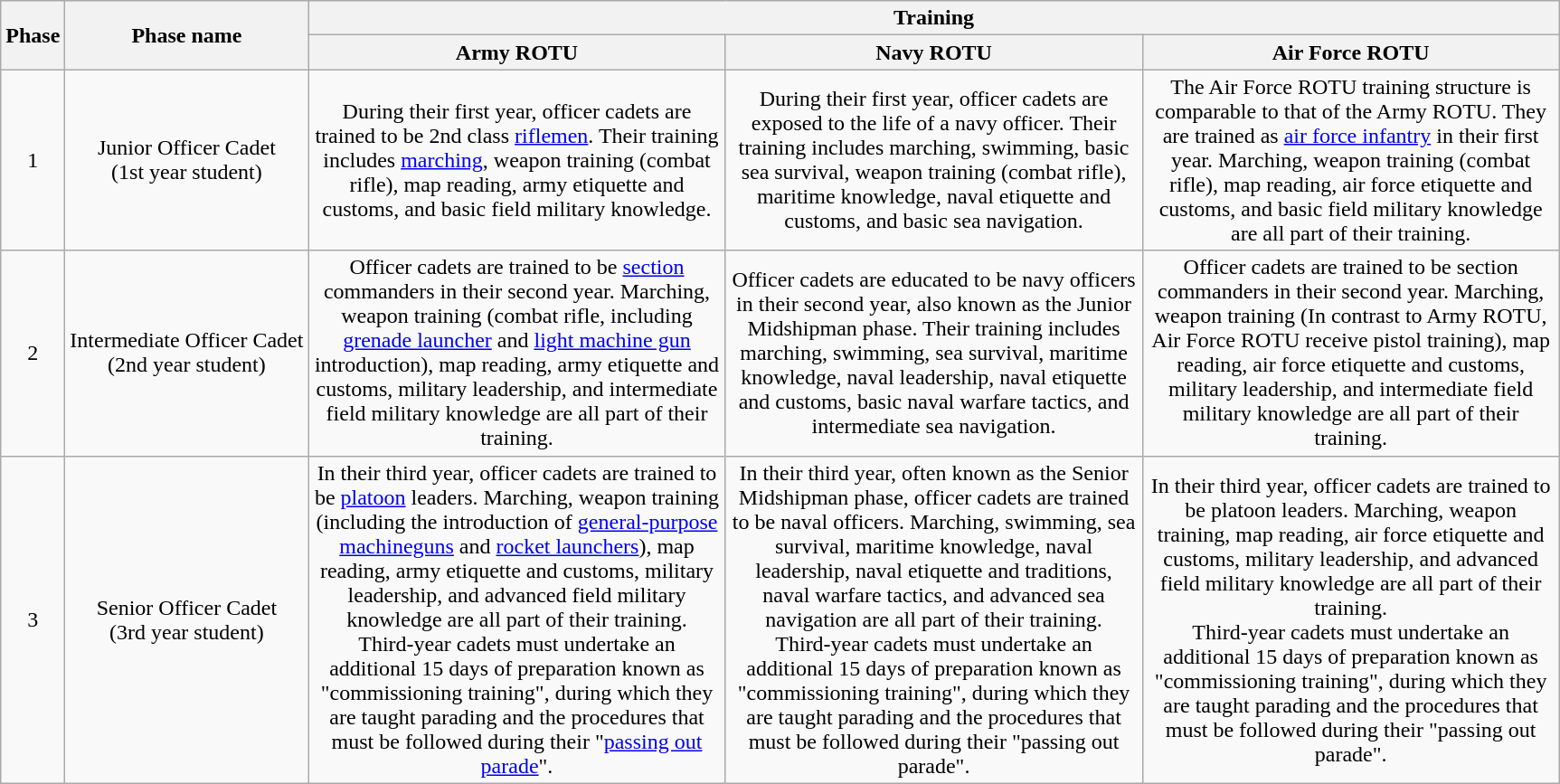<table class="wikitable" style=text-align:center>
<tr>
<th rowspan="2">Phase</th>
<th rowspan="2">Phase name</th>
<th colspan="3">Training</th>
</tr>
<tr>
<th style="width: 300px;">Army ROTU</th>
<th style="width: 300px;">Navy ROTU</th>
<th style="width: 300px;">Air Force ROTU</th>
</tr>
<tr>
<td>1</td>
<td>Junior Officer Cadet<br>(1st year student)</td>
<td>During their first year, officer cadets are trained to be 2nd class <a href='#'>riflemen</a>. Their training includes <a href='#'>marching</a>, weapon training (combat rifle), map reading, army etiquette and customs, and basic field military knowledge.</td>
<td>During their first year, officer cadets are exposed to the life of a navy officer. Their training includes marching, swimming, basic sea survival, weapon training (combat rifle), maritime knowledge, naval etiquette and customs, and basic sea navigation.</td>
<td>The Air Force ROTU training structure is comparable to that of the Army ROTU. They are trained as <a href='#'>air force infantry</a> in their first year. Marching, weapon training (combat rifle), map reading, air force etiquette and customs, and basic field military knowledge are all part of their training.</td>
</tr>
<tr>
<td>2</td>
<td>Intermediate Officer Cadet<br>(2nd year student)</td>
<td>Officer cadets are trained to be <a href='#'>section</a> commanders in their second year. Marching, weapon training (combat rifle, including <a href='#'>grenade launcher</a> and <a href='#'>light machine gun</a> introduction), map reading, army etiquette and customs, military leadership, and intermediate field military knowledge are all part of their training.</td>
<td>Officer cadets are educated to be navy officers in their second year, also known as the Junior Midshipman phase. Their training includes marching, swimming, sea survival, maritime knowledge, naval leadership, naval etiquette and customs, basic naval warfare tactics, and intermediate sea navigation.</td>
<td>Officer cadets are trained to be section commanders in their second year. Marching, weapon training (In contrast to Army ROTU, Air Force ROTU receive pistol training), map reading, air force etiquette and customs, military leadership, and intermediate field military knowledge are all part of their training.</td>
</tr>
<tr>
<td>3</td>
<td>Senior Officer Cadet<br>(3rd year student)</td>
<td>In their third year, officer cadets are trained to be <a href='#'>platoon</a> leaders. Marching, weapon training (including the introduction of <a href='#'>general-purpose machineguns</a> and <a href='#'>rocket launchers</a>), map reading, army etiquette and customs, military leadership, and advanced field military knowledge are all part of their training.<br>Third-year cadets must undertake an additional 15 days of preparation known as "commissioning training", during which they are taught parading and the procedures that must be followed during their "<a href='#'>passing out parade</a>".</td>
<td>In their third year, often known as the Senior Midshipman phase, officer cadets are trained to be naval officers. Marching, swimming, sea survival, maritime knowledge, naval leadership, naval etiquette and traditions, naval warfare tactics, and advanced sea navigation are all part of their training.<br>Third-year cadets must undertake an additional 15 days of preparation known as "commissioning training", during which they are taught parading and the procedures that must be followed during their "passing out parade".</td>
<td>In their third year, officer cadets are trained to be platoon leaders. Marching, weapon training, map reading, air force etiquette and customs, military leadership, and advanced field military knowledge are all part of their training.<br>Third-year cadets must undertake an additional 15 days of preparation known as "commissioning training", during which they are taught parading and the procedures that must be followed during their "passing out parade".</td>
</tr>
</table>
